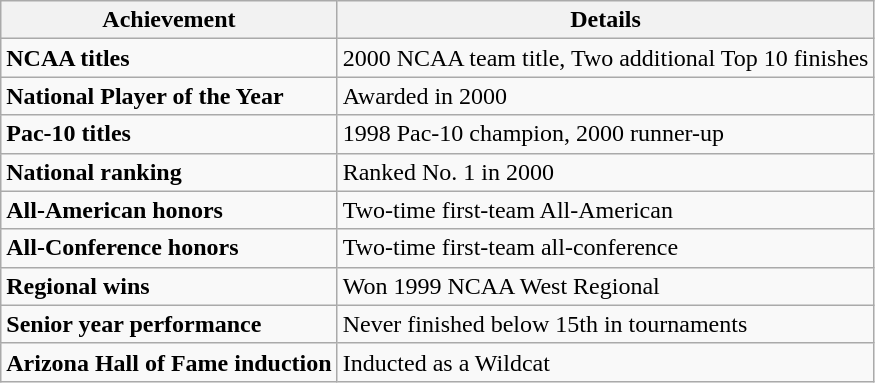<table class="wikitable">
<tr>
<th>Achievement</th>
<th>Details</th>
</tr>
<tr>
<td><strong>NCAA titles</strong></td>
<td>2000 NCAA team title, Two additional Top 10 finishes</td>
</tr>
<tr>
<td><strong>National Player of the Year</strong></td>
<td>Awarded in 2000</td>
</tr>
<tr>
<td><strong>Pac-10 titles</strong></td>
<td>1998 Pac-10 champion, 2000 runner-up</td>
</tr>
<tr>
<td><strong>National ranking</strong></td>
<td>Ranked No. 1 in 2000</td>
</tr>
<tr>
<td><strong>All-American honors</strong></td>
<td>Two-time first-team All-American</td>
</tr>
<tr>
<td><strong>All-Conference honors</strong></td>
<td>Two-time first-team all-conference</td>
</tr>
<tr>
<td><strong>Regional wins</strong></td>
<td>Won 1999 NCAA West Regional</td>
</tr>
<tr>
<td><strong>Senior year performance</strong></td>
<td>Never finished below 15th in tournaments</td>
</tr>
<tr>
<td><strong>Arizona Hall of Fame induction</strong></td>
<td>Inducted as a Wildcat</td>
</tr>
</table>
